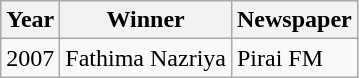<table class="wikitable sortable mw-collapsible mw-collapsed">
<tr>
<th>Year</th>
<th>Winner</th>
<th>Newspaper</th>
</tr>
<tr>
<td>2007</td>
<td>Fathima Nazriya</td>
<td>Pirai FM</td>
</tr>
</table>
